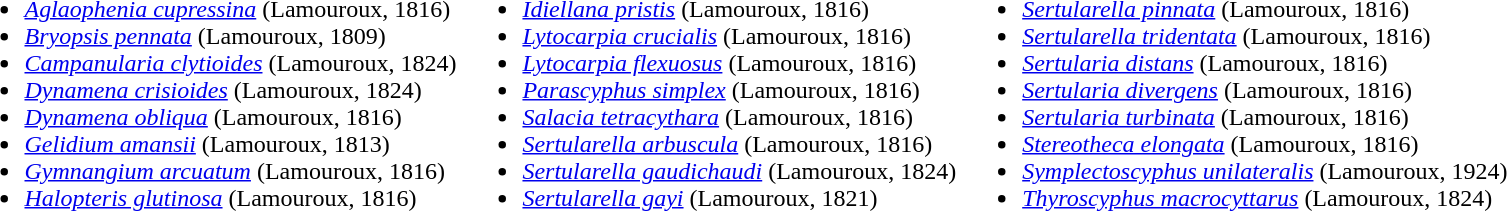<table>
<tr>
<td><br><ul><li><em><a href='#'>Aglaophenia cupressina</a></em> (Lamouroux, 1816)</li><li><em><a href='#'>Bryopsis pennata</a></em> (Lamouroux, 1809)</li><li><em><a href='#'>Campanularia clytioides</a></em> (Lamouroux, 1824)</li><li><em><a href='#'>Dynamena crisioides</a></em> (Lamouroux, 1824)</li><li><em><a href='#'>Dynamena obliqua</a></em> (Lamouroux, 1816)</li><li><em><a href='#'>Gelidium amansii</a></em> (Lamouroux, 1813)</li><li><em><a href='#'>Gymnangium arcuatum</a></em> (Lamouroux, 1816)</li><li><em><a href='#'>Halopteris glutinosa</a></em> (Lamouroux, 1816)</li></ul></td>
<td><br><ul><li><em><a href='#'>Idiellana pristis</a></em> (Lamouroux, 1816)</li><li><em><a href='#'>Lytocarpia crucialis</a></em> (Lamouroux, 1816)</li><li><em><a href='#'>Lytocarpia flexuosus</a></em> (Lamouroux, 1816)</li><li><em><a href='#'>Parascyphus simplex</a></em> (Lamouroux, 1816)</li><li><em><a href='#'>Salacia tetracythara</a></em> (Lamouroux, 1816)</li><li><em><a href='#'>Sertularella arbuscula</a></em> (Lamouroux, 1816)</li><li><em><a href='#'>Sertularella gaudichaudi</a></em> (Lamouroux, 1824)</li><li><em><a href='#'>Sertularella gayi</a></em> (Lamouroux, 1821)</li></ul></td>
<td><br><ul><li><em><a href='#'>Sertularella pinnata</a></em> (Lamouroux, 1816)</li><li><em><a href='#'>Sertularella tridentata</a></em> (Lamouroux, 1816)</li><li><em><a href='#'>Sertularia distans</a></em> (Lamouroux, 1816)</li><li><em><a href='#'>Sertularia divergens</a></em> (Lamouroux, 1816)</li><li><em><a href='#'>Sertularia turbinata</a></em> (Lamouroux, 1816)</li><li><em><a href='#'>Stereotheca elongata</a></em> (Lamouroux, 1816)</li><li><em><a href='#'>Symplectoscyphus unilateralis</a></em> (Lamouroux, 1924)</li><li><em><a href='#'>Thyroscyphus macrocyttarus</a></em> (Lamouroux, 1824)</li></ul></td>
</tr>
</table>
